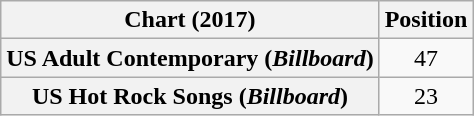<table class="wikitable sortable plainrowheaders" style="text-align:center">
<tr>
<th scope="col">Chart (2017)</th>
<th scope="col">Position</th>
</tr>
<tr>
<th scope="row">US Adult Contemporary (<em>Billboard</em>)</th>
<td>47</td>
</tr>
<tr>
<th scope="row">US Hot Rock Songs (<em>Billboard</em>)</th>
<td>23</td>
</tr>
</table>
